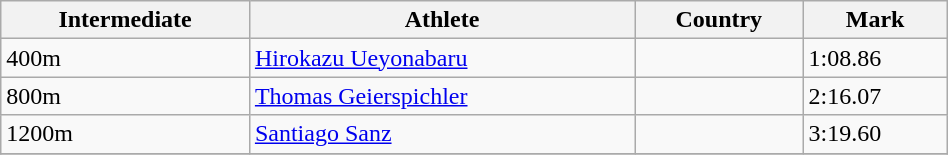<table class="wikitable" width=50%>
<tr>
<th>Intermediate</th>
<th>Athlete</th>
<th>Country</th>
<th>Mark</th>
</tr>
<tr>
<td>400m</td>
<td><a href='#'>Hirokazu Ueyonabaru</a></td>
<td></td>
<td>1:08.86</td>
</tr>
<tr>
<td>800m</td>
<td><a href='#'>Thomas Geierspichler</a></td>
<td></td>
<td>2:16.07</td>
</tr>
<tr>
<td>1200m</td>
<td><a href='#'>Santiago Sanz</a></td>
<td></td>
<td>3:19.60</td>
</tr>
<tr>
</tr>
</table>
